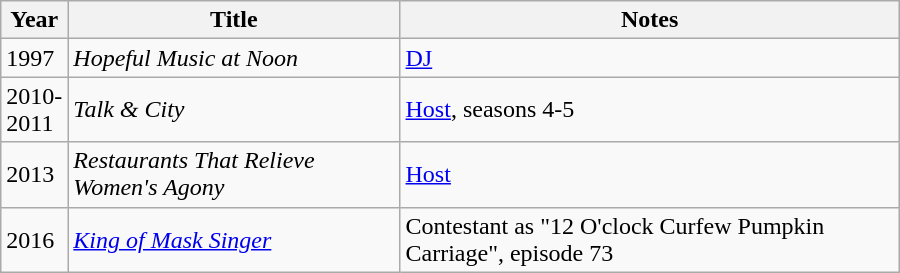<table class="wikitable" style="width:600px">
<tr>
<th width=10>Year</th>
<th>Title</th>
<th>Notes</th>
</tr>
<tr>
<td>1997</td>
<td><em>Hopeful Music at Noon</em></td>
<td><a href='#'>DJ</a></td>
</tr>
<tr>
<td>2010-2011</td>
<td><em>Talk & City</em></td>
<td><a href='#'>Host</a>, seasons 4-5</td>
</tr>
<tr>
<td>2013</td>
<td><em>Restaurants That Relieve Women's Agony</em></td>
<td><a href='#'>Host</a></td>
</tr>
<tr>
<td>2016</td>
<td><em><a href='#'>King of Mask Singer</a></em></td>
<td>Contestant as "12 O'clock Curfew Pumpkin Carriage", episode 73</td>
</tr>
</table>
